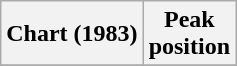<table class="wikitable sortable">
<tr>
<th align="left">Chart (1983)</th>
<th align="center">Peak<br>position</th>
</tr>
<tr>
</tr>
</table>
